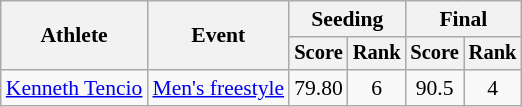<table class=wikitable style=font-size:90%;text-align:center>
<tr>
<th rowspan=2>Athlete</th>
<th rowspan=2>Event</th>
<th colspan=2>Seeding</th>
<th colspan=2>Final</th>
</tr>
<tr style=font-size:95%>
<th>Score</th>
<th>Rank</th>
<th>Score</th>
<th>Rank</th>
</tr>
<tr>
<td align=left><a href='#'>Kenneth Tencio</a></td>
<td align=left><a href='#'>Men's freestyle</a></td>
<td>79.80</td>
<td>6</td>
<td>90.5</td>
<td>4</td>
</tr>
</table>
